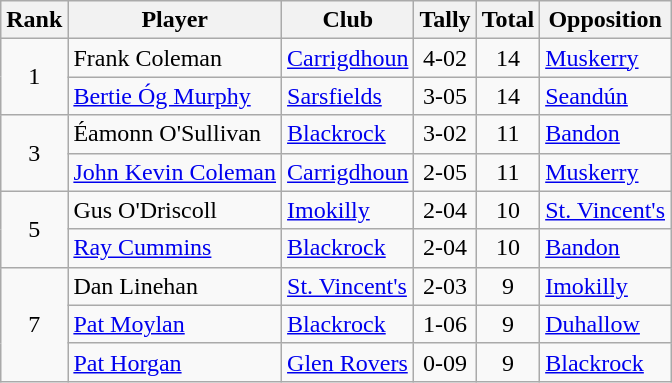<table class="wikitable">
<tr>
<th>Rank</th>
<th>Player</th>
<th>Club</th>
<th>Tally</th>
<th>Total</th>
<th>Opposition</th>
</tr>
<tr>
<td rowspan="2" style="text-align:center;">1</td>
<td>Frank Coleman</td>
<td><a href='#'>Carrigdhoun</a></td>
<td align=center>4-02</td>
<td align=center>14</td>
<td><a href='#'>Muskerry</a></td>
</tr>
<tr>
<td><a href='#'>Bertie Óg Murphy</a></td>
<td><a href='#'>Sarsfields</a></td>
<td align=center>3-05</td>
<td align=center>14</td>
<td><a href='#'>Seandún</a></td>
</tr>
<tr>
<td rowspan="2" style="text-align:center;">3</td>
<td>Éamonn O'Sullivan</td>
<td><a href='#'>Blackrock</a></td>
<td align=center>3-02</td>
<td align=center>11</td>
<td><a href='#'>Bandon</a></td>
</tr>
<tr>
<td><a href='#'>John Kevin Coleman</a></td>
<td><a href='#'>Carrigdhoun</a></td>
<td align=center>2-05</td>
<td align=center>11</td>
<td><a href='#'>Muskerry</a></td>
</tr>
<tr>
<td rowspan="2" style="text-align:center;">5</td>
<td>Gus O'Driscoll</td>
<td><a href='#'>Imokilly</a></td>
<td align=center>2-04</td>
<td align=center>10</td>
<td><a href='#'>St. Vincent's</a></td>
</tr>
<tr>
<td><a href='#'>Ray Cummins</a></td>
<td><a href='#'>Blackrock</a></td>
<td align=center>2-04</td>
<td align=center>10</td>
<td><a href='#'>Bandon</a></td>
</tr>
<tr>
<td rowspan="3" style="text-align:center;">7</td>
<td>Dan Linehan</td>
<td><a href='#'>St. Vincent's</a></td>
<td align=center>2-03</td>
<td align=center>9</td>
<td><a href='#'>Imokilly</a></td>
</tr>
<tr>
<td><a href='#'>Pat Moylan</a></td>
<td><a href='#'>Blackrock</a></td>
<td align=center>1-06</td>
<td align=center>9</td>
<td><a href='#'>Duhallow</a></td>
</tr>
<tr>
<td><a href='#'>Pat Horgan</a></td>
<td><a href='#'>Glen Rovers</a></td>
<td align=center>0-09</td>
<td align=center>9</td>
<td><a href='#'>Blackrock</a></td>
</tr>
</table>
